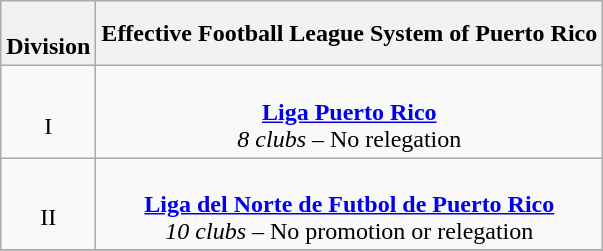<table class="wikitable" style="text-align: center;">
<tr>
<th><br>Division</th>
<th colspan="3">Effective Football League System of Puerto Rico</th>
</tr>
<tr>
<td><br>I</td>
<td colspan="3"><br><strong><a href='#'>Liga Puerto Rico</a></strong><br><em>8 clubs</em> – No relegation</td>
</tr>
<tr>
<td><br>II</td>
<td colspan="3"><br><strong><a href='#'>Liga del Norte de Futbol de Puerto Rico</a></strong><br>
<em>10 clubs</em> – No promotion or relegation</td>
</tr>
<tr>
</tr>
</table>
